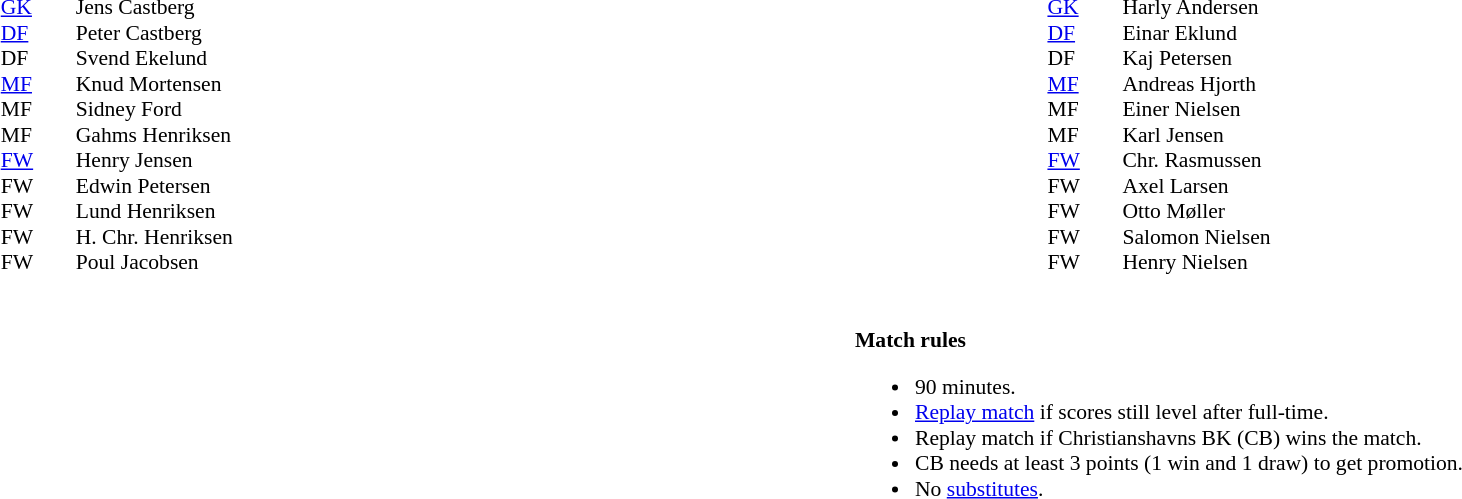<table width="100%">
<tr>
<td valign="top" align="center" width="40%"><br><table style="font-size:90%" cellspacing="0" cellpadding="0">
<tr>
<th width=25></th>
<th width=25></th>
</tr>
<tr>
<td><a href='#'>GK</a></td>
<td></td>
<td> Jens Castberg</td>
</tr>
<tr>
<td><a href='#'>DF</a></td>
<td></td>
<td> Peter Castberg</td>
</tr>
<tr>
<td>DF</td>
<td></td>
<td> Svend Ekelund</td>
</tr>
<tr>
<td><a href='#'>MF</a></td>
<td></td>
<td> Knud Mortensen</td>
</tr>
<tr>
<td>MF</td>
<td></td>
<td> Sidney Ford</td>
</tr>
<tr>
<td>MF</td>
<td></td>
<td> Gahms Henriksen</td>
</tr>
<tr>
<td><a href='#'>FW</a></td>
<td></td>
<td> Henry Jensen</td>
</tr>
<tr>
<td>FW</td>
<td></td>
<td> Edwin Petersen</td>
</tr>
<tr>
<td>FW</td>
<td></td>
<td> Lund Henriksen</td>
</tr>
<tr>
<td>FW</td>
<td></td>
<td> H. Chr. Henriksen</td>
</tr>
<tr>
<td>FW</td>
<td></td>
<td> Poul Jacobsen</td>
</tr>
</table>
</td>
<td valign="top" width="10%"></td>
<td valign="top" width="50%"><br><table style="font-size:90%; margin:auto" cellspacing="0" cellpadding="0">
<tr>
<th width=25></th>
<th width=25></th>
</tr>
<tr>
<td><a href='#'>GK</a></td>
<td></td>
<td> Harly Andersen</td>
</tr>
<tr>
<td><a href='#'>DF</a></td>
<td></td>
<td> Einar Eklund</td>
</tr>
<tr>
<td>DF</td>
<td></td>
<td> Kaj Petersen</td>
</tr>
<tr>
<td><a href='#'>MF</a></td>
<td></td>
<td> Andreas Hjorth</td>
</tr>
<tr>
<td>MF</td>
<td></td>
<td> Einer Nielsen</td>
</tr>
<tr>
<td>MF</td>
<td></td>
<td> Karl Jensen</td>
</tr>
<tr>
<td><a href='#'>FW</a></td>
<td></td>
<td> Chr. Rasmussen</td>
</tr>
<tr>
<td>FW</td>
<td></td>
<td> Axel Larsen</td>
</tr>
<tr>
<td>FW</td>
<td></td>
<td> Otto Møller</td>
</tr>
<tr>
<td>FW</td>
<td></td>
<td> Salomon Nielsen</td>
</tr>
<tr>
<td>FW</td>
<td></td>
<td> Henry Nielsen</td>
</tr>
</table>
<br><table style="font-size:90%; margin:auto" cellspacing="0" cellpadding="0">
<tr>
<td><br><strong>Match rules</strong><ul><li>90 minutes.</li><li><a href='#'>Replay match</a> if scores still level after full-time.</li><li>Replay match if Christianshavns BK (CB) wins the match.</li><li>CB needs at least 3 points (1 win and 1 draw) to get promotion.</li><li>No <a href='#'>substitutes</a>.</li></ul></td>
</tr>
</table>
</td>
</tr>
</table>
